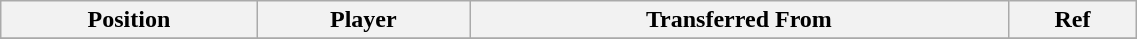<table class="wikitable sortable" style="width:60%; text-align:center; font-size:100%; text-align:left;">
<tr>
<th>Position</th>
<th>Player</th>
<th>Transferred From</th>
<th>Ref</th>
</tr>
<tr>
</tr>
</table>
